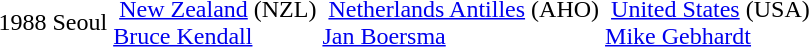<table>
<tr>
<td style="align:center;">1988 Seoul <br></td>
<td style="vertical-align:top;"> <a href='#'>New Zealand</a> <span>(NZL)</span><br><a href='#'>Bruce Kendall</a></td>
<td style="vertical-align:top;"> <a href='#'>Netherlands Antilles</a> <span>(AHO)</span><br><a href='#'>Jan Boersma</a></td>
<td style="vertical-align:top;"> <a href='#'>United States</a> <span>(USA)</span><br><a href='#'>Mike Gebhardt</a></td>
</tr>
</table>
